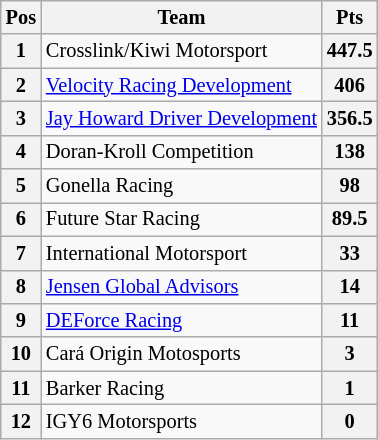<table class="wikitable" style="font-size: 85%">
<tr>
<th>Pos</th>
<th>Team</th>
<th>Pts</th>
</tr>
<tr>
<th>1</th>
<td> Crosslink/Kiwi Motorsport</td>
<th>447.5</th>
</tr>
<tr>
<th>2</th>
<td> <a href='#'>Velocity Racing Development</a></td>
<th>406</th>
</tr>
<tr>
<th>3</th>
<td> <a href='#'>Jay Howard Driver Development</a></td>
<th>356.5</th>
</tr>
<tr>
<th>4</th>
<td> Doran-Kroll Competition</td>
<th>138</th>
</tr>
<tr>
<th>5</th>
<td> Gonella Racing</td>
<th>98</th>
</tr>
<tr>
<th>6</th>
<td> Future Star Racing</td>
<th>89.5</th>
</tr>
<tr>
<th>7</th>
<td> International Motorsport</td>
<th>33</th>
</tr>
<tr>
<th>8</th>
<td> <a href='#'>Jensen Global Advisors</a></td>
<th>14</th>
</tr>
<tr>
<th>9</th>
<td> <a href='#'>DEForce Racing</a></td>
<th>11</th>
</tr>
<tr>
<th>10</th>
<td> Cará Origin Motosports</td>
<th>3</th>
</tr>
<tr>
<th>11</th>
<td> Barker Racing</td>
<th>1</th>
</tr>
<tr>
<th>12</th>
<td> IGY6 Motorsports</td>
<th>0</th>
</tr>
</table>
